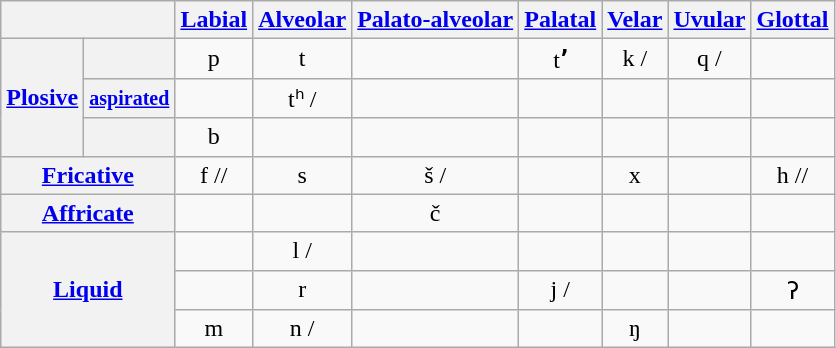<table class="wikitable" border="1" style="text-align:center;">
<tr>
<th colspan="2"></th>
<th><a href='#'>Labial</a></th>
<th><a href='#'>Alveolar</a></th>
<th><a href='#'>Palato-alveolar</a></th>
<th><a href='#'>Palatal</a></th>
<th><a href='#'>Velar</a></th>
<th><a href='#'>Uvular</a></th>
<th><a href='#'>Glottal</a></th>
</tr>
<tr>
<th rowspan="3"><a href='#'>Plosive</a></th>
<th></th>
<td>p </td>
<td>t </td>
<td></td>
<td>t<strong>ʼ</strong> </td>
<td>k /</td>
<td>q /</td>
<td></td>
</tr>
<tr>
<th><a href='#'><small>aspirated</small></a></th>
<td></td>
<td>tʰ /</td>
<td></td>
<td></td>
<td></td>
<td></td>
<td></td>
</tr>
<tr>
<th></th>
<td>b </td>
<td></td>
<td></td>
<td></td>
<td></td>
<td></td>
<td></td>
</tr>
<tr>
<th colspan="2"><a href='#'>Fricative</a></th>
<td>f //</td>
<td>s </td>
<td>š /</td>
<td></td>
<td>x </td>
<td></td>
<td>h //</td>
</tr>
<tr>
<th colspan="2"><a href='#'>Affricate</a></th>
<td></td>
<td></td>
<td>č </td>
<td></td>
<td></td>
<td></td>
<td></td>
</tr>
<tr>
<th colspan="2" rowspan="3"><a href='#'>Liquid</a></th>
<td></td>
<td>l /</td>
<td></td>
<td></td>
<td></td>
<td></td>
<td></td>
</tr>
<tr>
<td></td>
<td>r </td>
<td></td>
<td>j /</td>
<td></td>
<td></td>
<td>ʔ </td>
</tr>
<tr>
<td>m </td>
<td>n /</td>
<td></td>
<td></td>
<td>ŋ </td>
<td></td>
<td></td>
</tr>
</table>
